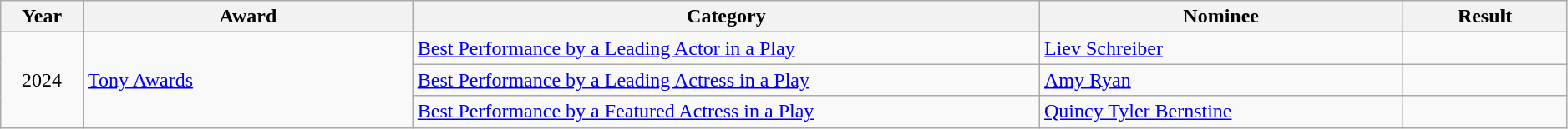<table class="wikitable sortable" style="width: 99%;">
<tr>
<th scope="col" style="width:5%;">Year</th>
<th scope="col" style="width:20%;">Award</th>
<th scope="col" style="width:38%;">Category</th>
<th scope="col" style="width:22%;">Nominee</th>
<th scope="col" style="width:10%;">Result</th>
</tr>
<tr>
<td rowspan="3" align="center">2024</td>
<td rowspan="3"><a href='#'>Tony Awards</a></td>
<td><a href='#'>Best Performance by a Leading Actor in a Play</a></td>
<td><a href='#'>Liev Schreiber</a></td>
<td></td>
</tr>
<tr>
<td><a href='#'>Best Performance by a Leading Actress in a Play</a></td>
<td><a href='#'>Amy Ryan</a></td>
<td></td>
</tr>
<tr>
<td><a href='#'>Best Performance by a Featured Actress in a Play</a></td>
<td><a href='#'>Quincy Tyler Bernstine</a></td>
<td></td>
</tr>
</table>
